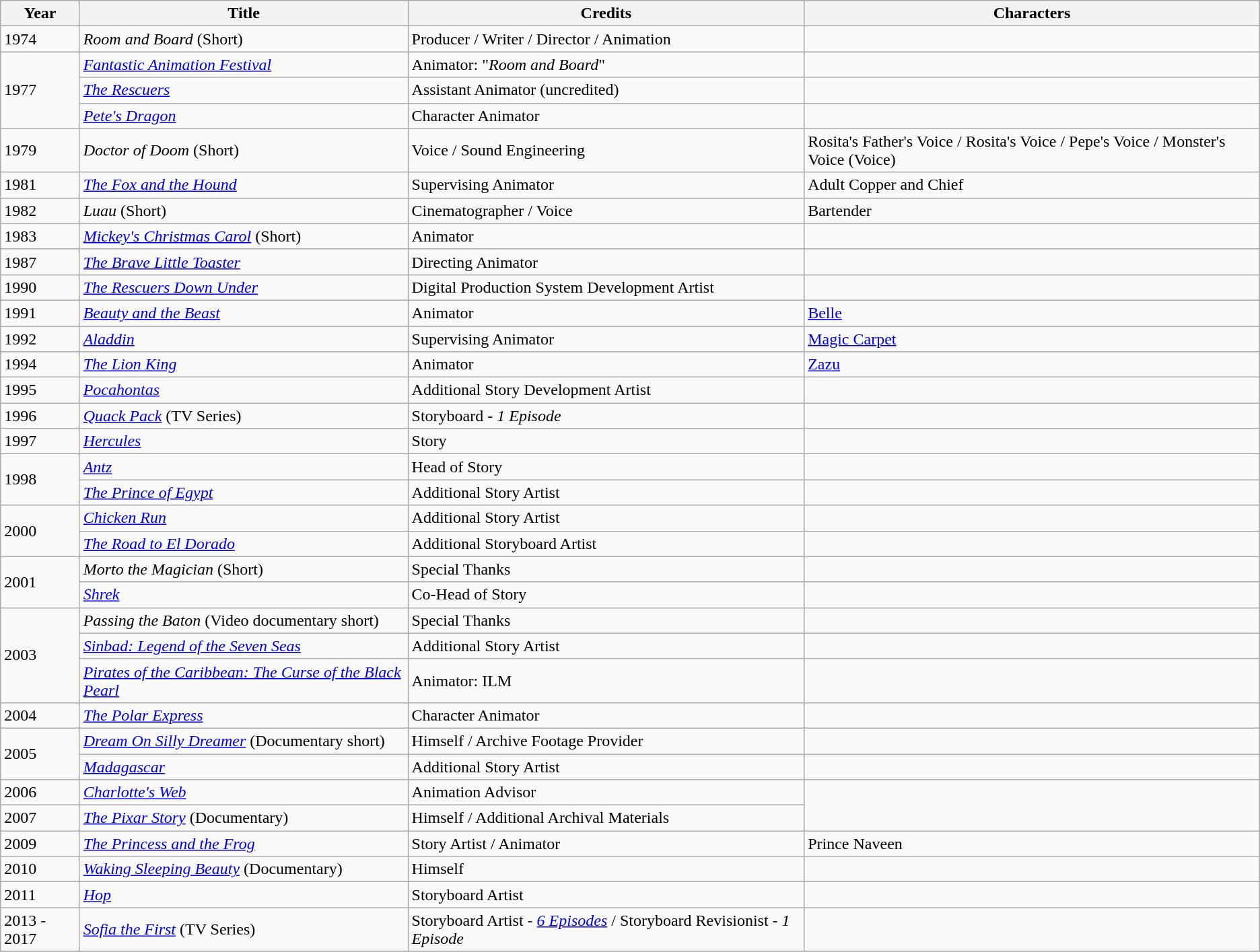<table class="wikitable sortable">
<tr>
<th>Year</th>
<th>Title</th>
<th>Credits</th>
<th>Characters</th>
</tr>
<tr>
<td>1974</td>
<td><em>Room and Board</em> (Short)</td>
<td>Producer / Writer / Director / Animation</td>
<td></td>
</tr>
<tr>
<td rowspan="3">1977</td>
<td><em><a href='#'>Fantastic Animation Festival</a></em></td>
<td>Animator: "<em>Room and Board</em>"</td>
<td></td>
</tr>
<tr>
<td><em><a href='#'>The Rescuers</a></em></td>
<td>Assistant Animator (uncredited)</td>
</tr>
<tr>
<td><em><a href='#'>Pete's Dragon</a></em></td>
<td>Character Animator</td>
<td></td>
</tr>
<tr>
<td>1979</td>
<td><em>Doctor of Doom</em> (Short)</td>
<td>Voice / Sound Engineering</td>
<td>Rosita's Father's Voice / Rosita's Voice / Pepe's Voice / Monster's Voice (Voice)</td>
</tr>
<tr>
<td>1981</td>
<td><em><a href='#'>The Fox and the Hound</a></em></td>
<td>Supervising Animator</td>
<td>Adult Copper and Chief</td>
</tr>
<tr>
<td>1982</td>
<td><em>Luau</em> (Short)</td>
<td>Cinematographer / Voice</td>
<td>Bartender</td>
</tr>
<tr>
<td>1983</td>
<td><em><a href='#'>Mickey's Christmas Carol</a></em> (Short)</td>
<td>Animator</td>
<td></td>
</tr>
<tr>
<td>1987</td>
<td><em><a href='#'>The Brave Little Toaster</a></em></td>
<td>Directing Animator</td>
<td></td>
</tr>
<tr>
<td>1990</td>
<td><em><a href='#'>The Rescuers Down Under</a></em></td>
<td>Digital Production System Development Artist</td>
<td></td>
</tr>
<tr>
<td>1991</td>
<td><em><a href='#'>Beauty and the Beast</a></em></td>
<td>Animator</td>
<td><a href='#'>Belle</a></td>
</tr>
<tr>
<td>1992</td>
<td><em><a href='#'>Aladdin</a></em></td>
<td>Supervising Animator</td>
<td><a href='#'>Magic Carpet</a></td>
</tr>
<tr>
<td>1994</td>
<td><em><a href='#'>The Lion King</a></em></td>
<td>Animator</td>
<td><a href='#'>Zazu</a></td>
</tr>
<tr>
<td>1995</td>
<td><em><a href='#'>Pocahontas</a></em></td>
<td>Additional Story Development Artist</td>
<td></td>
</tr>
<tr>
<td>1996</td>
<td><em><a href='#'>Quack Pack</a></em> (TV Series)</td>
<td>Storyboard - <em>1 Episode</em></td>
<td></td>
</tr>
<tr>
<td>1997</td>
<td><em><a href='#'>Hercules</a></em></td>
<td>Story</td>
<td></td>
</tr>
<tr>
<td rowspan="2">1998</td>
<td><em><a href='#'>Antz</a></em></td>
<td>Head of Story</td>
<td></td>
</tr>
<tr>
<td><em><a href='#'>The Prince of Egypt</a></em></td>
<td>Additional Story Artist</td>
<td></td>
</tr>
<tr>
<td rowspan="2">2000</td>
<td><em><a href='#'>Chicken Run</a></em></td>
<td>Additional Story Artist</td>
<td></td>
</tr>
<tr>
<td><em><a href='#'>The Road to El Dorado</a></em></td>
<td>Additional Storyboard Artist</td>
<td></td>
</tr>
<tr>
<td rowspan="2">2001</td>
<td><em>Morto the Magician</em> (Short)</td>
<td>Special Thanks</td>
<td></td>
</tr>
<tr>
<td><em><a href='#'>Shrek</a></em></td>
<td>Co-Head of Story</td>
<td></td>
</tr>
<tr>
<td rowspan="3">2003</td>
<td><em>Passing the Baton</em> (Video documentary short)</td>
<td>Special Thanks</td>
<td></td>
</tr>
<tr>
<td><em><a href='#'>Sinbad: Legend of the Seven Seas</a></em></td>
<td>Additional Story Artist</td>
<td></td>
</tr>
<tr>
<td><em><a href='#'>Pirates of the Caribbean: The Curse of the Black Pearl</a></em></td>
<td>Animator: ILM</td>
<td></td>
</tr>
<tr>
<td>2004</td>
<td><em><a href='#'>The Polar Express</a></em></td>
<td>Character Animator</td>
<td></td>
</tr>
<tr>
<td rowspan="2">2005</td>
<td><em><a href='#'>Dream On Silly Dreamer</a></em> (Documentary short)</td>
<td>Himself / Archive Footage Provider</td>
<td></td>
</tr>
<tr>
<td><em><a href='#'>Madagascar</a></em></td>
<td>Additional Story Artist</td>
<td></td>
</tr>
<tr>
<td>2006</td>
<td><em><a href='#'>Charlotte's Web</a></em></td>
<td>Animation Advisor</td>
</tr>
<tr>
<td>2007</td>
<td><em><a href='#'>The Pixar Story</a></em> (Documentary)</td>
<td>Himself / Additional Archival Materials</td>
</tr>
<tr>
<td>2009</td>
<td><em><a href='#'>The Princess and the Frog</a></em></td>
<td>Story Artist / Animator</td>
<td>Prince Naveen</td>
</tr>
<tr>
<td>2010</td>
<td><em><a href='#'>Waking Sleeping Beauty</a></em> (Documentary)</td>
<td>Himself</td>
<td></td>
</tr>
<tr>
<td>2011</td>
<td><em><a href='#'>Hop</a></em></td>
<td>Storyboard Artist</td>
<td></td>
</tr>
<tr>
<td>2013 - 2017</td>
<td><em><a href='#'>Sofia the First</a></em> (TV Series)</td>
<td>Storyboard Artist - <em><a href='#'>6 Episodes</a></em> / Storyboard Revisionist - <em>1 Episode</em></td>
<td></td>
</tr>
<tr>
</tr>
</table>
